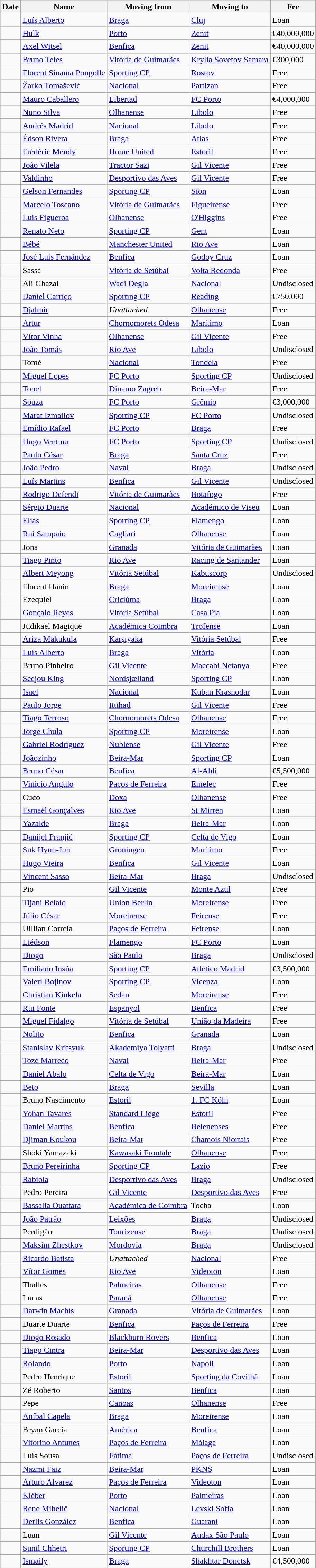<table class="wikitable sortable">
<tr>
<th>Date</th>
<th>Name</th>
<th>Moving from</th>
<th>Moving to</th>
<th>Fee</th>
</tr>
<tr>
<td><strong></strong></td>
<td> <a href='#'>Luís Alberto</a></td>
<td> <a href='#'>Braga</a></td>
<td> <a href='#'>Cluj</a></td>
<td>Loan</td>
</tr>
<tr>
<td><strong></strong></td>
<td> <a href='#'>Hulk</a></td>
<td> <a href='#'>Porto</a></td>
<td> <a href='#'>Zenit</a></td>
<td>€40,000,000</td>
</tr>
<tr>
<td><strong></strong></td>
<td> <a href='#'>Axel Witsel</a></td>
<td> <a href='#'>Benfica</a></td>
<td> <a href='#'>Zenit</a></td>
<td>€40,000,000</td>
</tr>
<tr>
<td><strong></strong></td>
<td> <a href='#'>Bruno Teles</a></td>
<td> <a href='#'>Vitória de Guimarães</a></td>
<td> <a href='#'>Krylia Sovetov Samara</a></td>
<td>€300,000</td>
</tr>
<tr>
<td><strong></strong></td>
<td> <a href='#'>Florent Sinama Pongolle</a></td>
<td> <a href='#'>Sporting CP</a></td>
<td> <a href='#'>Rostov</a></td>
<td>Free</td>
</tr>
<tr>
<td><strong></strong></td>
<td> <a href='#'>Žarko Tomašević</a></td>
<td> <a href='#'>Nacional</a></td>
<td> <a href='#'>Partizan</a></td>
<td>Free</td>
</tr>
<tr>
<td><strong></strong></td>
<td> <a href='#'>Mauro Caballero</a></td>
<td> <a href='#'>Libertad</a></td>
<td> <a href='#'>FC Porto</a></td>
<td>€4,000,000</td>
</tr>
<tr>
<td><strong></strong></td>
<td> <a href='#'>Nuno Silva</a></td>
<td> <a href='#'>Olhanense</a></td>
<td> <a href='#'>Libolo</a></td>
<td>Free</td>
</tr>
<tr>
<td><strong></strong></td>
<td> <a href='#'>Andrés Madrid</a></td>
<td> <a href='#'>Nacional</a></td>
<td> <a href='#'>Libolo</a></td>
<td>Free</td>
</tr>
<tr>
<td><strong></strong></td>
<td> <a href='#'>Édson Rivera</a></td>
<td> <a href='#'>Braga</a></td>
<td> <a href='#'>Atlas</a></td>
<td>Free</td>
</tr>
<tr>
<td><strong></strong></td>
<td> <a href='#'>Frédéric Mendy</a></td>
<td> <a href='#'>Home United</a></td>
<td> <a href='#'>Estoril</a></td>
<td>Free</td>
</tr>
<tr>
<td><strong></strong></td>
<td> <a href='#'>João Vilela</a></td>
<td> <a href='#'>Tractor Sazi</a></td>
<td> <a href='#'>Gil Vicente</a></td>
<td>Free</td>
</tr>
<tr>
<td><strong></strong></td>
<td> <a href='#'>Valdinho</a></td>
<td> <a href='#'>Desportivo das Aves</a></td>
<td> <a href='#'>Gil Vicente</a></td>
<td>Free</td>
</tr>
<tr>
<td><strong></strong></td>
<td> <a href='#'>Gelson Fernandes</a></td>
<td> <a href='#'>Sporting CP</a></td>
<td> <a href='#'>Sion</a></td>
<td>Loan</td>
</tr>
<tr>
<td><strong></strong></td>
<td> <a href='#'>Marcelo Toscano</a></td>
<td> <a href='#'>Vitória de Guimarães</a></td>
<td> <a href='#'>Figueirense</a></td>
<td>Free</td>
</tr>
<tr>
<td><strong></strong></td>
<td> <a href='#'>Luis Figueroa</a></td>
<td> <a href='#'>Olhanense</a></td>
<td> <a href='#'>O'Higgins</a></td>
<td>Free</td>
</tr>
<tr>
<td><strong></strong></td>
<td> <a href='#'>Renato Neto</a></td>
<td> <a href='#'>Sporting CP</a></td>
<td> <a href='#'>Gent</a></td>
<td>Loan</td>
</tr>
<tr>
<td><strong></strong></td>
<td> <a href='#'>Bébé</a></td>
<td> <a href='#'>Manchester United</a></td>
<td> <a href='#'>Rio Ave</a></td>
<td>Loan</td>
</tr>
<tr>
<td><strong></strong></td>
<td> <a href='#'>José Luis Fernández</a></td>
<td> <a href='#'>Benfica</a></td>
<td> <a href='#'>Godoy Cruz</a></td>
<td>Loan</td>
</tr>
<tr>
<td><strong></strong></td>
<td> Sassá</td>
<td> <a href='#'>Vitória de Setúbal</a></td>
<td> <a href='#'>Volta Redonda</a></td>
<td>Free</td>
</tr>
<tr>
<td><strong></strong></td>
<td> Ali Ghazal</td>
<td> <a href='#'>Wadi Degla</a></td>
<td> <a href='#'>Nacional</a></td>
<td>Undisclosed</td>
</tr>
<tr>
<td><strong></strong></td>
<td> <a href='#'>Daniel Carriço</a></td>
<td> <a href='#'>Sporting CP</a></td>
<td> <a href='#'>Reading</a></td>
<td>€750,000</td>
</tr>
<tr>
<td><strong></strong></td>
<td> <a href='#'>Djalmir</a></td>
<td><em>Unattached</em></td>
<td> <a href='#'>Olhanense</a></td>
<td>Free</td>
</tr>
<tr>
<td><strong></strong></td>
<td> <a href='#'>Artur</a></td>
<td> <a href='#'>Chornomorets Odesa</a></td>
<td> <a href='#'>Marítimo</a></td>
<td>Loan</td>
</tr>
<tr>
<td><strong></strong></td>
<td> <a href='#'>Vítor Vinha</a></td>
<td> <a href='#'>Olhanense</a></td>
<td> <a href='#'>Gil Vicente</a></td>
<td>Free</td>
</tr>
<tr>
<td><strong></strong></td>
<td> <a href='#'>João Tomás</a></td>
<td> <a href='#'>Rio Ave</a></td>
<td> <a href='#'>Libolo</a></td>
<td>Undisclosed</td>
</tr>
<tr>
<td><strong></strong></td>
<td> Tomé</td>
<td> <a href='#'>Nacional</a></td>
<td> <a href='#'>Tondela</a></td>
<td>Free</td>
</tr>
<tr>
<td><strong></strong></td>
<td> <a href='#'>Miguel Lopes</a></td>
<td> <a href='#'>FC Porto</a></td>
<td> <a href='#'>Sporting CP</a></td>
<td>Undisclosed</td>
</tr>
<tr>
<td><strong></strong></td>
<td> <a href='#'>Tonel</a></td>
<td> <a href='#'>Dinamo Zagreb</a></td>
<td> <a href='#'>Beira-Mar</a></td>
<td>Free</td>
</tr>
<tr>
<td><strong></strong></td>
<td> <a href='#'>Souza</a></td>
<td> <a href='#'>FC Porto</a></td>
<td> <a href='#'>Grêmio</a></td>
<td>€3,000,000</td>
</tr>
<tr>
<td><strong></strong></td>
<td> <a href='#'>Marat Izmailov</a></td>
<td> <a href='#'>Sporting CP</a></td>
<td> <a href='#'>FC Porto</a></td>
<td>Undisclosed</td>
</tr>
<tr>
<td><strong></strong></td>
<td> <a href='#'>Emídio Rafael</a></td>
<td> <a href='#'>FC Porto</a></td>
<td> <a href='#'>Braga</a></td>
<td>Free</td>
</tr>
<tr>
<td><strong></strong></td>
<td> <a href='#'>Hugo Ventura</a></td>
<td> <a href='#'>FC Porto</a></td>
<td> <a href='#'>Sporting CP</a></td>
<td>Undisclosed</td>
</tr>
<tr>
<td><strong></strong></td>
<td> <a href='#'>Paulo César</a></td>
<td> <a href='#'>Braga</a></td>
<td> <a href='#'>Santa Cruz</a></td>
<td>Free</td>
</tr>
<tr>
<td><strong></strong></td>
<td> <a href='#'>João Pedro</a></td>
<td> <a href='#'>Naval</a></td>
<td> <a href='#'>Braga</a></td>
<td>Undisclosed</td>
</tr>
<tr>
<td><strong></strong></td>
<td> <a href='#'>Luís Martins</a></td>
<td> <a href='#'>Benfica</a></td>
<td> <a href='#'>Gil Vicente</a></td>
<td>Undisclosed</td>
</tr>
<tr>
<td><strong></strong></td>
<td> <a href='#'>Rodrigo Defendi</a></td>
<td> <a href='#'>Vitória de Guimarães</a></td>
<td> <a href='#'>Botafogo</a></td>
<td>Free</td>
</tr>
<tr>
<td><strong></strong></td>
<td> <a href='#'>Sérgio Duarte</a></td>
<td> <a href='#'>Nacional</a></td>
<td> <a href='#'>Académico de Viseu</a></td>
<td>Loan</td>
</tr>
<tr>
<td><strong></strong></td>
<td> <a href='#'>Elias</a></td>
<td> <a href='#'>Sporting CP</a></td>
<td> <a href='#'>Flamengo</a></td>
<td>Loan</td>
</tr>
<tr>
<td><strong></strong></td>
<td> <a href='#'>Rui Sampaio</a></td>
<td> <a href='#'>Cagliari</a></td>
<td> <a href='#'>Olhanense</a></td>
<td>Loan</td>
</tr>
<tr>
<td><strong></strong></td>
<td> Jona</td>
<td> <a href='#'>Granada</a></td>
<td> <a href='#'>Vitória de Guimarães</a></td>
<td>Loan</td>
</tr>
<tr>
<td><strong></strong></td>
<td> <a href='#'>Tiago Pinto</a></td>
<td> <a href='#'>Rio Ave</a></td>
<td> <a href='#'>Racing de Santander</a></td>
<td>Loan</td>
</tr>
<tr>
<td><strong></strong></td>
<td> <a href='#'>Albert Meyong</a></td>
<td> <a href='#'>Vitória Setúbal</a></td>
<td> <a href='#'>Kabuscorp</a></td>
<td>Undisclosed</td>
</tr>
<tr>
<td><strong></strong></td>
<td> Florent Hanin</td>
<td> <a href='#'>Braga</a></td>
<td> <a href='#'>Moreirense</a></td>
<td>Loan</td>
</tr>
<tr>
<td><strong></strong></td>
<td> Ezequiel</td>
<td> <a href='#'>Criciúma</a></td>
<td> <a href='#'>Braga</a></td>
<td>Loan</td>
</tr>
<tr>
<td><strong></strong></td>
<td> <a href='#'>Gonçalo Reyes</a></td>
<td> <a href='#'>Vitória Setúbal</a></td>
<td> <a href='#'>Casa Pia</a></td>
<td>Loan</td>
</tr>
<tr>
<td><strong></strong></td>
<td> Judikael Magique</td>
<td> <a href='#'>Académica Coimbra</a></td>
<td> <a href='#'>Trofense</a></td>
<td>Loan</td>
</tr>
<tr>
<td><strong></strong></td>
<td> <a href='#'>Ariza Makukula</a></td>
<td> <a href='#'>Karşıyaka</a></td>
<td> <a href='#'>Vitória Setúbal</a></td>
<td>Free</td>
</tr>
<tr>
<td><strong></strong></td>
<td> <a href='#'>Luís Alberto</a></td>
<td> <a href='#'>Braga</a></td>
<td> <a href='#'>Vitória</a></td>
<td>Loan</td>
</tr>
<tr>
<td><strong></strong></td>
<td> Bruno Pinheiro</td>
<td> <a href='#'>Gil Vicente</a></td>
<td> <a href='#'>Maccabi Netanya</a></td>
<td>Free</td>
</tr>
<tr>
<td><strong></strong></td>
<td> <a href='#'>Seejou King</a></td>
<td> <a href='#'>Nordsjælland</a></td>
<td> <a href='#'>Sporting CP</a></td>
<td>Loan</td>
</tr>
<tr>
<td><strong></strong></td>
<td> <a href='#'>Isael</a></td>
<td> <a href='#'>Nacional</a></td>
<td> <a href='#'>Kuban Krasnodar</a></td>
<td>Loan</td>
</tr>
<tr>
<td><strong></strong></td>
<td> <a href='#'>Paulo Jorge</a></td>
<td> <a href='#'>Ittihad</a></td>
<td> <a href='#'>Gil Vicente</a></td>
<td>Free</td>
</tr>
<tr>
<td><strong></strong></td>
<td> <a href='#'>Tiago Terroso</a></td>
<td> <a href='#'>Chornomorets Odesa</a></td>
<td> <a href='#'>Olhanense</a></td>
<td>Free</td>
</tr>
<tr>
<td><strong></strong></td>
<td> <a href='#'>Jorge Chula</a></td>
<td> <a href='#'>Sporting CP</a></td>
<td> <a href='#'>Moreirense</a></td>
<td>Loan</td>
</tr>
<tr>
<td><strong></strong></td>
<td> <a href='#'>Gabriel Rodríguez</a></td>
<td> <a href='#'>Ñublense</a></td>
<td> <a href='#'>Gil Vicente</a></td>
<td>Free</td>
</tr>
<tr>
<td><strong></strong></td>
<td> <a href='#'>Joãozinho</a></td>
<td> <a href='#'>Beira-Mar</a></td>
<td> <a href='#'>Sporting CP</a></td>
<td>Loan</td>
</tr>
<tr>
<td><strong></strong></td>
<td> <a href='#'>Bruno César</a></td>
<td> <a href='#'>Benfica</a></td>
<td> <a href='#'>Al-Ahli</a></td>
<td>€5,500,000</td>
</tr>
<tr>
<td><strong></strong></td>
<td> <a href='#'>Vinicio Angulo</a></td>
<td> <a href='#'>Paços de Ferreira</a></td>
<td> <a href='#'>Emelec</a></td>
<td>Free</td>
</tr>
<tr>
<td><strong></strong></td>
<td> Cuco</td>
<td> <a href='#'>Doxa</a></td>
<td> <a href='#'>Olhanense</a></td>
<td>Free</td>
</tr>
<tr>
<td><strong></strong></td>
<td> <a href='#'>Esmaël Gonçalves</a></td>
<td> <a href='#'>Rio Ave</a></td>
<td> <a href='#'>St Mirren</a></td>
<td>Loan</td>
</tr>
<tr>
<td><strong></strong></td>
<td> <a href='#'>Yazalde</a></td>
<td> <a href='#'>Braga</a></td>
<td> <a href='#'>Beira-Mar</a></td>
<td>Loan</td>
</tr>
<tr>
<td><strong></strong></td>
<td> <a href='#'>Danijel Pranjić</a></td>
<td> <a href='#'>Sporting CP</a></td>
<td> <a href='#'>Celta de Vigo</a></td>
<td>Loan</td>
</tr>
<tr>
<td><strong></strong></td>
<td> <a href='#'>Suk Hyun-Jun</a></td>
<td> <a href='#'>Groningen</a></td>
<td> <a href='#'>Marítimo</a></td>
<td>Free</td>
</tr>
<tr>
<td><strong></strong></td>
<td> <a href='#'>Hugo Vieira</a></td>
<td> <a href='#'>Benfica</a></td>
<td> <a href='#'>Gil Vicente</a></td>
<td>Loan</td>
</tr>
<tr>
<td><strong></strong></td>
<td> <a href='#'>Vincent Sasso</a></td>
<td> <a href='#'>Beira-Mar</a></td>
<td> <a href='#'>Braga</a></td>
<td>Undisclosed</td>
</tr>
<tr>
<td><strong></strong></td>
<td> Pio</td>
<td> <a href='#'>Gil Vicente</a></td>
<td> <a href='#'>Monte Azul</a></td>
<td>Free</td>
</tr>
<tr>
<td><strong></strong></td>
<td> <a href='#'>Tijani Belaid</a></td>
<td> <a href='#'>Union Berlin</a></td>
<td> <a href='#'>Moreirense</a></td>
<td>Free</td>
</tr>
<tr>
<td><strong></strong></td>
<td> <a href='#'>Júlio César</a></td>
<td> <a href='#'>Moreirense</a></td>
<td> <a href='#'>Feirense</a></td>
<td>Free</td>
</tr>
<tr>
<td><strong></strong></td>
<td> Uillian Correia</td>
<td> <a href='#'>Paços de Ferreira</a></td>
<td> <a href='#'>Feirense</a></td>
<td>Loan</td>
</tr>
<tr>
<td><strong></strong></td>
<td> <a href='#'>Liédson</a></td>
<td> <a href='#'>Flamengo</a></td>
<td> <a href='#'>FC Porto</a></td>
<td>Loan</td>
</tr>
<tr>
<td><strong></strong></td>
<td> <a href='#'>Diogo</a></td>
<td> <a href='#'>São Paulo</a></td>
<td> <a href='#'>Braga</a></td>
<td>Undisclosed</td>
</tr>
<tr>
<td><strong></strong></td>
<td> <a href='#'>Emiliano Insúa</a></td>
<td> <a href='#'>Sporting CP</a></td>
<td> <a href='#'>Atlético Madrid</a></td>
<td>€3,500,000</td>
</tr>
<tr>
<td><strong></strong></td>
<td> <a href='#'>Valeri Bojinov</a></td>
<td> <a href='#'>Sporting CP</a></td>
<td> <a href='#'>Vicenza</a></td>
<td>Loan</td>
</tr>
<tr>
<td><strong></strong></td>
<td> <a href='#'>Christian Kinkela</a></td>
<td> <a href='#'>Sedan</a></td>
<td> <a href='#'>Moreirense</a></td>
<td>Free</td>
</tr>
<tr>
<td><strong></strong></td>
<td> <a href='#'>Rui Fonte</a></td>
<td> <a href='#'>Espanyol</a></td>
<td> <a href='#'>Benfica</a></td>
<td>Free</td>
</tr>
<tr>
<td><strong></strong></td>
<td> <a href='#'>Miguel Fidalgo</a></td>
<td> <a href='#'>Vitória de Setúbal</a></td>
<td> <a href='#'>União da Madeira</a></td>
<td>Free</td>
</tr>
<tr>
<td><strong></strong></td>
<td> <a href='#'>Nolito</a></td>
<td> <a href='#'>Benfica</a></td>
<td> <a href='#'>Granada</a></td>
<td>Loan</td>
</tr>
<tr>
<td><strong></strong></td>
<td> <a href='#'>Stanislav Kritsyuk</a></td>
<td> <a href='#'>Akademiya Tolyatti</a></td>
<td> <a href='#'>Braga</a></td>
<td>Undisclosed</td>
</tr>
<tr>
<td><strong></strong></td>
<td> <a href='#'>Tozé Marreco</a></td>
<td> <a href='#'>Naval</a></td>
<td> <a href='#'>Beira-Mar</a></td>
<td>Free</td>
</tr>
<tr>
<td><strong></strong></td>
<td> <a href='#'>Daniel Abalo</a></td>
<td> <a href='#'>Celta de Vigo</a></td>
<td> <a href='#'>Beira-Mar</a></td>
<td>Loan</td>
</tr>
<tr>
<td><strong></strong></td>
<td> <a href='#'>Beto</a></td>
<td> <a href='#'>Braga</a></td>
<td> <a href='#'>Sevilla</a></td>
<td>Loan</td>
</tr>
<tr>
<td><strong></strong></td>
<td> Bruno Nascimento</td>
<td> <a href='#'>Estoril</a></td>
<td> <a href='#'>1. FC Köln</a></td>
<td>Loan</td>
</tr>
<tr>
<td><strong></strong></td>
<td> <a href='#'>Yohan Tavares</a></td>
<td> <a href='#'>Standard Liège</a></td>
<td> <a href='#'>Estoril</a></td>
<td>Free</td>
</tr>
<tr>
<td><strong></strong></td>
<td> <a href='#'>Daniel Martins</a></td>
<td> <a href='#'>Benfica</a></td>
<td> <a href='#'>Belenenses</a></td>
<td>Free</td>
</tr>
<tr>
<td><strong></strong></td>
<td> <a href='#'>Djiman Koukou</a></td>
<td> <a href='#'>Beira-Mar</a></td>
<td> <a href='#'>Chamois Niortais</a></td>
<td>Free</td>
</tr>
<tr>
<td><strong></strong></td>
<td> Shōki Yamazaki</td>
<td> <a href='#'>Kawasaki Frontale</a></td>
<td> <a href='#'>Olhanense</a></td>
<td>Free</td>
</tr>
<tr>
<td><strong></strong></td>
<td> <a href='#'>Bruno Pereirinha</a></td>
<td> <a href='#'>Sporting CP</a></td>
<td> <a href='#'>Lazio</a></td>
<td>Free</td>
</tr>
<tr>
<td><strong></strong></td>
<td> <a href='#'>Rabiola</a></td>
<td> <a href='#'>Desportivo das Aves</a></td>
<td> <a href='#'>Braga</a></td>
<td>Undisclosed</td>
</tr>
<tr>
<td><strong></strong></td>
<td> Pedro Pereira</td>
<td> <a href='#'>Gil Vicente</a></td>
<td> <a href='#'>Desportivo das Aves</a></td>
<td>Free</td>
</tr>
<tr>
<td><strong></strong></td>
<td> <a href='#'>Bassalia Ouattara</a></td>
<td> <a href='#'>Académica de Coimbra</a></td>
<td> Tocha</td>
<td>Loan</td>
</tr>
<tr>
<td><strong></strong></td>
<td> <a href='#'>João Patrão</a></td>
<td> <a href='#'>Leixões</a></td>
<td> <a href='#'>Braga</a></td>
<td>Undisclosed</td>
</tr>
<tr>
<td><strong></strong></td>
<td> Perdigão</td>
<td> <a href='#'>Tourizense</a></td>
<td> <a href='#'>Braga</a></td>
<td>Undisclosed</td>
</tr>
<tr>
<td><strong></strong></td>
<td> <a href='#'>Maksim Zhestkov</a></td>
<td> <a href='#'>Mordovia</a></td>
<td> <a href='#'>Braga</a></td>
<td>Undisclosed</td>
</tr>
<tr>
<td><strong></strong></td>
<td> <a href='#'>Ricardo Batista</a></td>
<td><em>Unattached</em></td>
<td> <a href='#'>Nacional</a></td>
<td>Free</td>
</tr>
<tr>
<td><strong></strong></td>
<td> <a href='#'>Vítor Gomes</a></td>
<td> <a href='#'>Rio Ave</a></td>
<td> <a href='#'>Videoton</a></td>
<td>Loan</td>
</tr>
<tr>
<td><strong></strong></td>
<td> Thalles</td>
<td> <a href='#'>Palmeiras</a></td>
<td> <a href='#'>Olhanense</a></td>
<td>Free</td>
</tr>
<tr>
<td><strong></strong></td>
<td> Lucas</td>
<td> <a href='#'>Paraná</a></td>
<td> <a href='#'>Olhanense</a></td>
<td>Free</td>
</tr>
<tr>
<td><strong></strong></td>
<td> <a href='#'>Darwin Machís</a></td>
<td> <a href='#'>Granada</a></td>
<td> <a href='#'>Vitória de Guimarães</a></td>
<td>Loan</td>
</tr>
<tr>
<td><strong></strong></td>
<td> Duarte Duarte</td>
<td> <a href='#'>Benfica</a></td>
<td> <a href='#'>Paços de Ferreira</a></td>
<td>Free</td>
</tr>
<tr>
<td><strong></strong></td>
<td> <a href='#'>Diogo Rosado</a></td>
<td> <a href='#'>Blackburn Rovers</a></td>
<td> <a href='#'>Benfica</a></td>
<td>Loan</td>
</tr>
<tr>
<td><strong></strong></td>
<td> <a href='#'>Tiago Cintra</a></td>
<td> <a href='#'>Beira-Mar</a></td>
<td> <a href='#'>Desportivo das Aves</a></td>
<td>Loan</td>
</tr>
<tr>
<td><strong></strong></td>
<td> <a href='#'>Rolando</a></td>
<td> <a href='#'>Porto</a></td>
<td> <a href='#'>Napoli</a></td>
<td>Loan</td>
</tr>
<tr>
<td><strong></strong></td>
<td> Pedro Henrique</td>
<td> <a href='#'>Estoril</a></td>
<td> <a href='#'>Sporting da Covilhã</a></td>
<td>Loan</td>
</tr>
<tr>
<td><strong></strong></td>
<td> Zé Roberto</td>
<td> <a href='#'>Santos</a></td>
<td> <a href='#'>Benfica</a></td>
<td>Loan</td>
</tr>
<tr>
<td><strong></strong></td>
<td> Pepe</td>
<td> <a href='#'>Canoas</a></td>
<td> <a href='#'>Olhanense</a></td>
<td>Free</td>
</tr>
<tr>
<td><strong></strong></td>
<td> <a href='#'>Aníbal Capela</a></td>
<td> <a href='#'>Braga</a></td>
<td> <a href='#'>Moreirense</a></td>
<td>Loan</td>
</tr>
<tr>
<td><strong></strong></td>
<td> Bryan Garcia</td>
<td> <a href='#'>América</a></td>
<td> <a href='#'>Benfica</a></td>
<td>Loan</td>
</tr>
<tr>
<td><strong></strong></td>
<td> <a href='#'>Vitorino Antunes</a></td>
<td> <a href='#'>Paços de Ferreira</a></td>
<td> <a href='#'>Málaga</a></td>
<td>Loan</td>
</tr>
<tr>
<td><strong></strong></td>
<td> Luís Sousa</td>
<td> <a href='#'>Fátima</a></td>
<td> <a href='#'>Paços de Ferreira</a></td>
<td>Undisclosed</td>
</tr>
<tr>
<td><strong></strong></td>
<td> <a href='#'>Nazmi Faiz</a></td>
<td> <a href='#'>Beira-Mar</a></td>
<td> <a href='#'>PKNS</a></td>
<td>Loan</td>
</tr>
<tr>
<td><strong></strong></td>
<td> <a href='#'>Arturo Alvarez</a></td>
<td> <a href='#'>Paços de Ferreira</a></td>
<td> <a href='#'>Videoton</a></td>
<td>Loan</td>
</tr>
<tr>
<td><strong></strong></td>
<td> <a href='#'>Kléber</a></td>
<td> <a href='#'>Porto</a></td>
<td> <a href='#'>Palmeiras</a></td>
<td>Loan</td>
</tr>
<tr>
<td><strong></strong></td>
<td> <a href='#'>Rene Mihelič</a></td>
<td> <a href='#'>Nacional</a></td>
<td> <a href='#'>Levski Sofia</a></td>
<td>Loan</td>
</tr>
<tr>
<td><strong></strong></td>
<td> <a href='#'>Derlis González</a></td>
<td> <a href='#'>Benfica</a></td>
<td> <a href='#'>Guaraní</a></td>
<td>Loan</td>
</tr>
<tr>
<td><strong></strong></td>
<td> Luan</td>
<td> <a href='#'>Gil Vicente</a></td>
<td> <a href='#'>Audax São Paulo</a></td>
<td>Loan</td>
</tr>
<tr>
<td><strong></strong></td>
<td> <a href='#'>Sunil Chhetri</a></td>
<td> <a href='#'>Sporting CP</a></td>
<td> <a href='#'>Churchill Brothers</a></td>
<td>Loan</td>
</tr>
<tr>
<td><strong></strong></td>
<td> <a href='#'>Ismaily</a></td>
<td> <a href='#'>Braga</a></td>
<td> <a href='#'>Shakhtar Donetsk</a></td>
<td>€4,500,000</td>
</tr>
</table>
